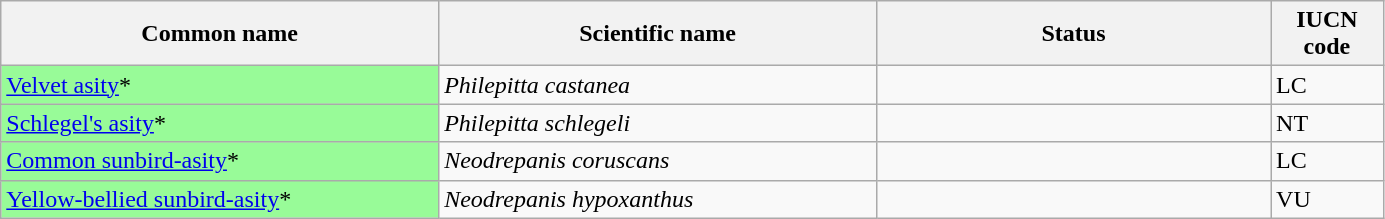<table width=73% class="wikitable sortable">
<tr>
<th width=20%>Common name</th>
<th width=20%>Scientific name</th>
<th width=18%>Status</th>
<th width=5%>IUCN code</th>
</tr>
<tr>
<td style="background:palegreen; color:black"><a href='#'>Velvet asity</a>*</td>
<td><em>Philepitta castanea</em></td>
<td></td>
<td>LC</td>
</tr>
<tr>
<td style="background:palegreen; color:black"><a href='#'>Schlegel's asity</a>*</td>
<td><em>Philepitta schlegeli</em></td>
<td></td>
<td>NT</td>
</tr>
<tr>
<td style="background:palegreen; color:black"><a href='#'>Common sunbird-asity</a>*</td>
<td><em>Neodrepanis coruscans</em></td>
<td></td>
<td>LC</td>
</tr>
<tr>
<td style="background:palegreen; color:black"><a href='#'>Yellow-bellied sunbird-asity</a>*</td>
<td><em>Neodrepanis hypoxanthus</em></td>
<td></td>
<td>VU</td>
</tr>
</table>
